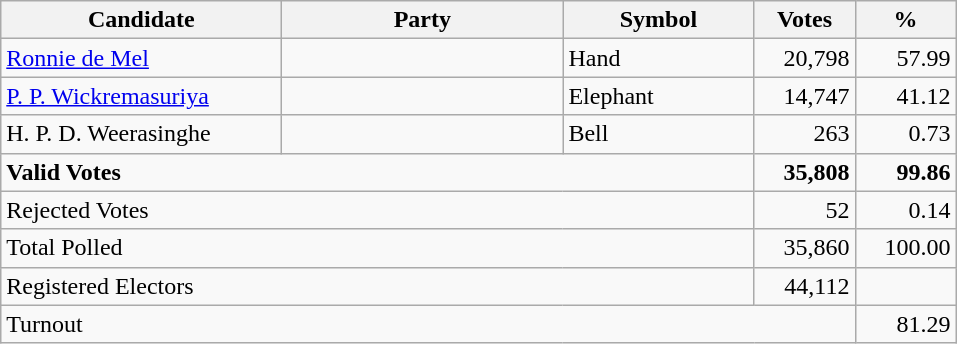<table class="wikitable" border="1" style="text-align:right;">
<tr>
<th align=left width="180">Candidate</th>
<th align=left width="180">Party</th>
<th align=left width="120">Symbol</th>
<th align=left width="60">Votes</th>
<th align=left width="60">%</th>
</tr>
<tr>
<td align=left><a href='#'>Ronnie de Mel</a></td>
<td></td>
<td align=left>Hand</td>
<td align=right>20,798</td>
<td align=right>57.99</td>
</tr>
<tr>
<td align=left><a href='#'>P. P. Wickremasuriya</a></td>
<td></td>
<td align=left>Elephant</td>
<td align=right>14,747</td>
<td align=right>41.12</td>
</tr>
<tr>
<td align=left>H. P. D. Weerasinghe</td>
<td></td>
<td align=left>Bell</td>
<td align=right>263</td>
<td align=right>0.73</td>
</tr>
<tr>
<td align=left colspan=3><strong>Valid Votes</strong></td>
<td align=right><strong>35,808</strong></td>
<td align=right><strong>99.86</strong></td>
</tr>
<tr>
<td align=left colspan=3>Rejected Votes</td>
<td align=right>52</td>
<td align=right>0.14</td>
</tr>
<tr>
<td align=left colspan=3>Total Polled</td>
<td align=right>35,860</td>
<td align=right>100.00</td>
</tr>
<tr>
<td align=left colspan=3>Registered Electors</td>
<td align=right>44,112</td>
<td></td>
</tr>
<tr>
<td align=left colspan=4>Turnout</td>
<td align=right>81.29</td>
</tr>
</table>
